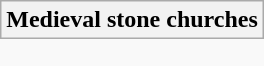<table class="wikitable collapsible " style="border:none">
<tr>
<th scope="col">Medieval stone churches</th>
</tr>
<tr>
<td style="padding:0;border:none"><br></td>
</tr>
</table>
